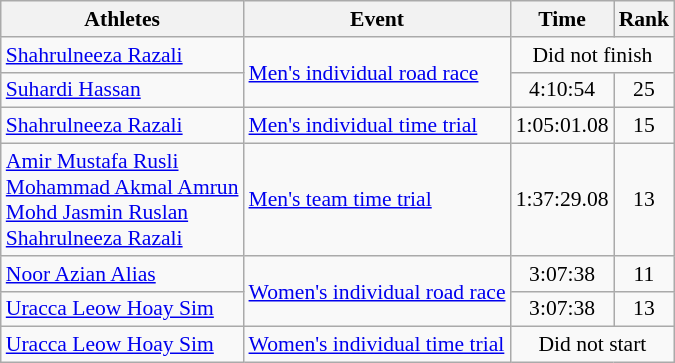<table class=wikitable style="font-size:90%; text-align:center">
<tr>
<th>Athletes</th>
<th>Event</th>
<th>Time</th>
<th>Rank</th>
</tr>
<tr>
<td align=left><a href='#'>Shahrulneeza Razali</a></td>
<td align=left rowspan=2><a href='#'>Men's individual road race</a></td>
<td colspan=2>Did not finish</td>
</tr>
<tr>
<td align=left><a href='#'>Suhardi Hassan</a></td>
<td>4:10:54</td>
<td>25</td>
</tr>
<tr>
<td align=left><a href='#'>Shahrulneeza Razali</a></td>
<td align=left><a href='#'>Men's individual time trial</a></td>
<td>1:05:01.08</td>
<td>15</td>
</tr>
<tr>
<td align=left><a href='#'>Amir Mustafa Rusli</a><br><a href='#'>Mohammad Akmal Amrun</a><br><a href='#'>Mohd Jasmin Ruslan</a><br><a href='#'>Shahrulneeza Razali</a></td>
<td align=left><a href='#'>Men's team time trial</a></td>
<td>1:37:29.08</td>
<td>13</td>
</tr>
<tr>
<td align=left><a href='#'>Noor Azian Alias</a></td>
<td align=left rowspan=2><a href='#'>Women's individual road race</a></td>
<td>3:07:38</td>
<td>11</td>
</tr>
<tr>
<td align=left><a href='#'>Uracca Leow Hoay Sim</a></td>
<td>3:07:38</td>
<td>13</td>
</tr>
<tr>
<td align=left><a href='#'>Uracca Leow Hoay Sim</a></td>
<td align=left><a href='#'>Women's individual time trial</a></td>
<td colspan=2>Did not start</td>
</tr>
</table>
